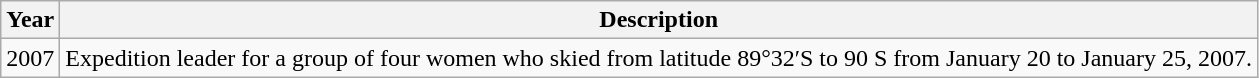<table class="wikitable">
<tr>
<th>Year</th>
<th>Description</th>
</tr>
<tr>
<td>2007</td>
<td align="left">Expedition leader for a group of four women who skied from latitude 89°32′S to 90 S from January 20 to January 25, 2007.</td>
</tr>
</table>
